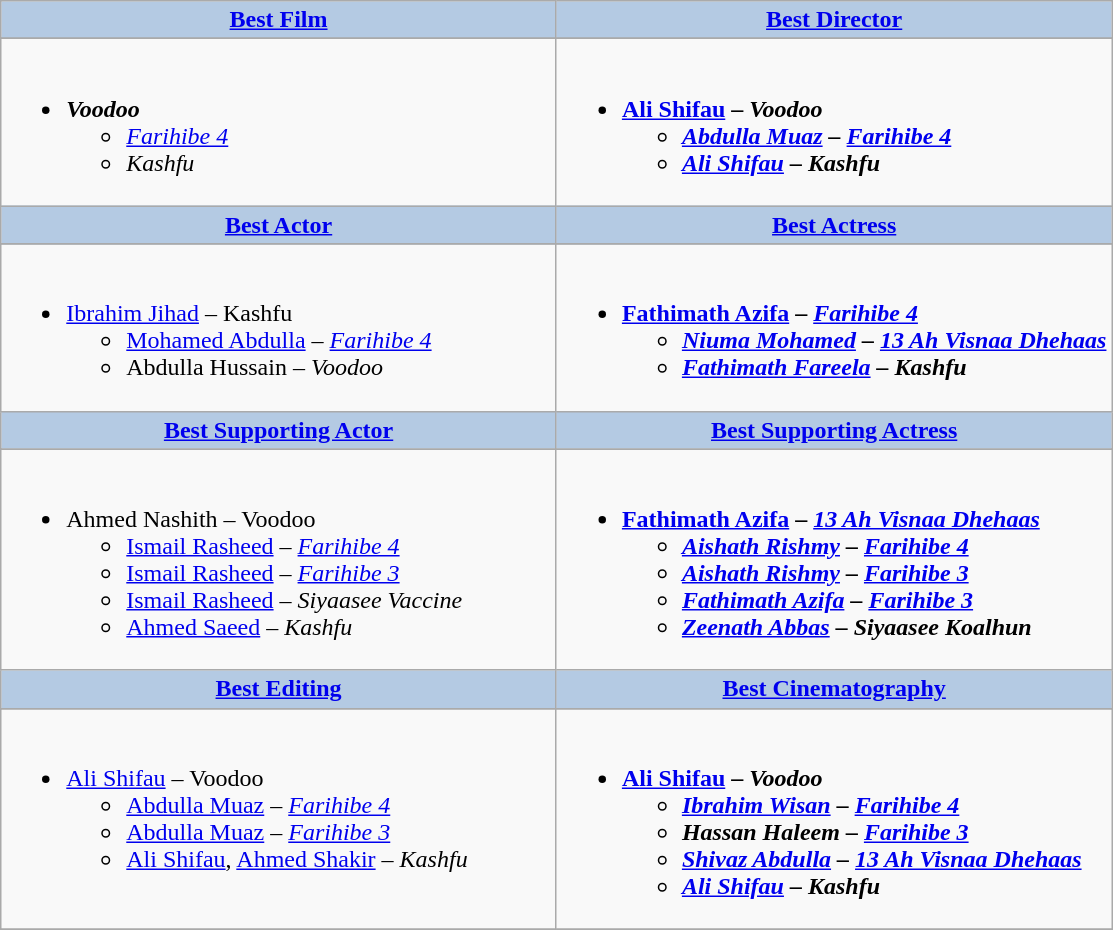<table class="wikitable">
<tr>
<th style="background:#b4cae3; width:50%;"><a href='#'>Best Film</a></th>
<th style="background:#b4cae3; width:50%;"><a href='#'>Best Director</a></th>
</tr>
<tr>
</tr>
<tr>
<td valign="top"><br><ul><li><strong><em>Voodoo</em></strong><ul><li><em><a href='#'>Farihibe 4</a></em></li><li><em>Kashfu</em></li></ul></li></ul></td>
<td valign="top"><br><ul><li><strong><a href='#'>Ali Shifau</a> – <em>Voodoo<strong><em><ul><li><a href='#'>Abdulla Muaz</a> – </em><a href='#'>Farihibe 4</a><em></li><li><a href='#'>Ali Shifau</a> – </em>Kashfu<em></li></ul></li></ul></td>
</tr>
<tr>
<th style="background:#b4cae3; width:50%;"><a href='#'>Best Actor</a></th>
<th style="background:#b4cae3; width:50%;"><a href='#'>Best Actress</a></th>
</tr>
<tr>
</tr>
<tr>
<td valign="top"><br><ul><li></strong><a href='#'>Ibrahim Jihad</a> – </em>Kashfu</em></strong><ul><li><a href='#'>Mohamed Abdulla</a> – <em><a href='#'>Farihibe 4</a></em></li><li>Abdulla Hussain – <em>Voodoo</em></li></ul></li></ul></td>
<td valign="top"><br><ul><li><strong><a href='#'>Fathimath Azifa</a> – <em><a href='#'>Farihibe 4</a><strong><em><ul><li><a href='#'>Niuma Mohamed</a> – </em><a href='#'>13 Ah Visnaa Dhehaas</a><em></li><li><a href='#'>Fathimath Fareela</a> – </em>Kashfu<em></li></ul></li></ul></td>
</tr>
<tr>
<th style="background:#b4cae3; width:50%;"><a href='#'>Best Supporting Actor</a></th>
<th style="background:#b4cae3; width:50%;"><a href='#'>Best Supporting Actress</a></th>
</tr>
<tr>
</tr>
<tr>
<td valign="top"><br><ul><li></strong>Ahmed Nashith – </em>Voodoo</em></strong><ul><li><a href='#'>Ismail Rasheed</a> – <em><a href='#'>Farihibe 4</a></em></li><li><a href='#'>Ismail Rasheed</a> – <em><a href='#'>Farihibe 3</a></em></li><li><a href='#'>Ismail Rasheed</a> – <em>Siyaasee Vaccine</em></li><li><a href='#'>Ahmed Saeed</a> – <em>Kashfu</em></li></ul></li></ul></td>
<td valign="top"><br><ul><li><strong><a href='#'>Fathimath Azifa</a> – <em><a href='#'>13 Ah Visnaa Dhehaas</a><strong><em><ul><li><a href='#'>Aishath Rishmy</a> – </em><a href='#'>Farihibe 4</a><em></li><li><a href='#'>Aishath Rishmy</a> – </em><a href='#'>Farihibe 3</a><em></li><li><a href='#'>Fathimath Azifa</a> – </em><a href='#'>Farihibe 3</a><em></li><li><a href='#'>Zeenath Abbas</a> – </em>Siyaasee Koalhun<em></li></ul></li></ul></td>
</tr>
<tr>
<th style="background:#b4cae3; width:50%;"><a href='#'>Best Editing</a></th>
<th style="background:#b4cae3; width:50%;"><a href='#'>Best Cinematography</a></th>
</tr>
<tr>
</tr>
<tr>
<td valign="top"><br><ul><li></strong><a href='#'>Ali Shifau</a> – </em>Voodoo</em></strong><ul><li><a href='#'>Abdulla Muaz</a> – <em><a href='#'>Farihibe 4</a></em></li><li><a href='#'>Abdulla Muaz</a> – <em><a href='#'>Farihibe 3</a></em></li><li><a href='#'>Ali Shifau</a>, <a href='#'>Ahmed Shakir</a> – <em>Kashfu</em></li></ul></li></ul></td>
<td valign="top"><br><ul><li><strong><a href='#'>Ali Shifau</a> – <em>Voodoo<strong><em><ul><li><a href='#'>Ibrahim Wisan</a> – </em><a href='#'>Farihibe 4</a><em></li><li>Hassan Haleem – </em><a href='#'>Farihibe 3</a><em></li><li><a href='#'>Shivaz Abdulla</a> – </em><a href='#'>13 Ah Visnaa Dhehaas</a><em></li><li><a href='#'>Ali Shifau</a> – </em>Kashfu<em></li></ul></li></ul></td>
</tr>
<tr>
</tr>
</table>
